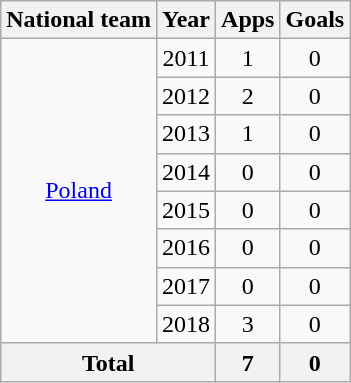<table class="wikitable" style="text-align:center">
<tr>
<th>National team</th>
<th>Year</th>
<th>Apps</th>
<th>Goals</th>
</tr>
<tr>
<td rowspan="8"><a href='#'>Poland</a></td>
<td>2011</td>
<td>1</td>
<td>0</td>
</tr>
<tr>
<td>2012</td>
<td>2</td>
<td>0</td>
</tr>
<tr>
<td>2013</td>
<td>1</td>
<td>0</td>
</tr>
<tr>
<td>2014</td>
<td>0</td>
<td>0</td>
</tr>
<tr>
<td>2015</td>
<td>0</td>
<td>0</td>
</tr>
<tr>
<td>2016</td>
<td>0</td>
<td>0</td>
</tr>
<tr>
<td>2017</td>
<td>0</td>
<td>0</td>
</tr>
<tr>
<td>2018</td>
<td>3</td>
<td>0</td>
</tr>
<tr>
<th colspan="2">Total</th>
<th>7</th>
<th>0</th>
</tr>
</table>
